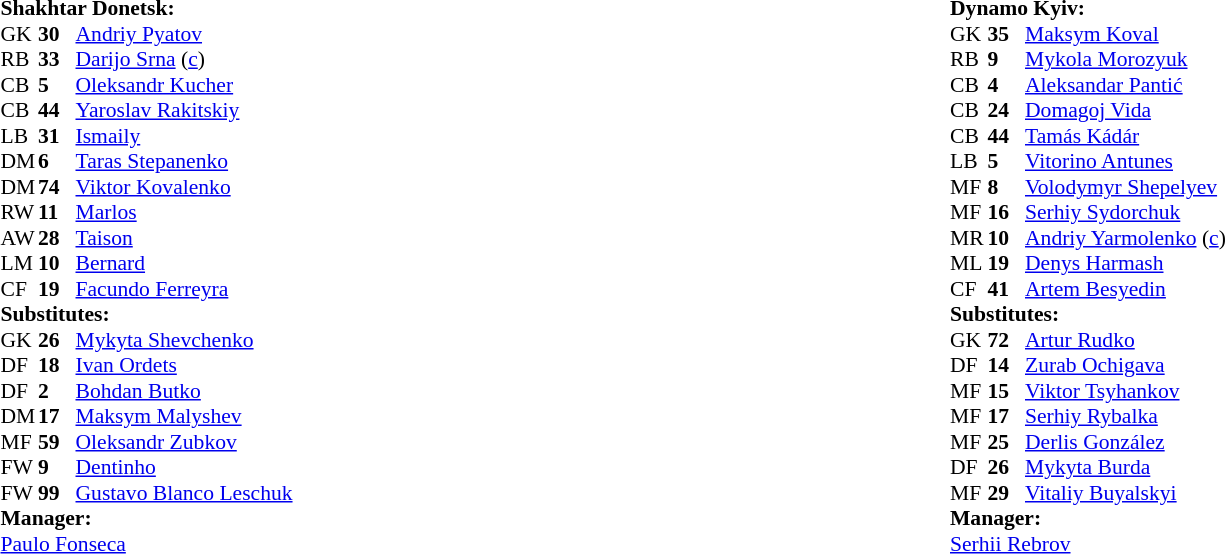<table width="100%">
<tr>
<td valign="top" width="50%"><br><table style="font-size: 90%" cellspacing="0" cellpadding="0" align=left>
<tr>
<td colspan="4"><strong>Shakhtar Donetsk:</strong></td>
</tr>
<tr>
<th width=25></th>
<th width=25></th>
</tr>
<tr>
<td>GK</td>
<td><strong>30</strong></td>
<td> <a href='#'>Andriy Pyatov</a></td>
<td></td>
</tr>
<tr>
<td>RB</td>
<td><strong>33</strong></td>
<td> <a href='#'>Darijo Srna</a> (<a href='#'>c</a>)</td>
<td></td>
</tr>
<tr>
<td>CB</td>
<td><strong>5</strong></td>
<td> <a href='#'>Oleksandr Kucher</a></td>
<td></td>
</tr>
<tr>
<td>CB</td>
<td><strong>44</strong></td>
<td> <a href='#'>Yaroslav Rakitskiy</a></td>
<td></td>
</tr>
<tr>
<td>LB</td>
<td><strong>31</strong></td>
<td> <a href='#'>Ismaily</a></td>
<td></td>
</tr>
<tr>
<td>DM</td>
<td><strong>6</strong></td>
<td> <a href='#'>Taras Stepanenko</a></td>
<td></td>
</tr>
<tr>
<td>DM</td>
<td><strong>74</strong></td>
<td> <a href='#'>Viktor Kovalenko</a></td>
<td></td>
<td></td>
</tr>
<tr>
<td>RW</td>
<td><strong>11</strong></td>
<td> <a href='#'>Marlos</a></td>
<td></td>
</tr>
<tr>
<td>AW</td>
<td><strong>28</strong></td>
<td> <a href='#'>Taison</a></td>
<td></td>
<td></td>
</tr>
<tr>
<td>LM</td>
<td><strong>10</strong></td>
<td> <a href='#'>Bernard</a></td>
<td></td>
<td></td>
</tr>
<tr>
<td>CF</td>
<td><strong>19</strong></td>
<td> <a href='#'>Facundo Ferreyra</a></td>
<td></td>
<td></td>
</tr>
<tr>
<td colspan=3><strong>Substitutes:</strong></td>
</tr>
<tr>
<td>GK</td>
<td><strong>26</strong></td>
<td> <a href='#'>Mykyta Shevchenko</a></td>
<td></td>
</tr>
<tr>
<td>DF</td>
<td><strong>18</strong></td>
<td> <a href='#'>Ivan Ordets</a></td>
<td></td>
<td></td>
</tr>
<tr>
<td>DF</td>
<td><strong>2</strong></td>
<td> <a href='#'>Bohdan Butko</a></td>
<td></td>
</tr>
<tr>
<td>DM</td>
<td><strong>17</strong></td>
<td> <a href='#'>Maksym Malyshev</a></td>
<td></td>
<td></td>
</tr>
<tr>
<td>MF</td>
<td><strong>59</strong></td>
<td> <a href='#'>Oleksandr Zubkov</a></td>
<td></td>
<td></td>
</tr>
<tr>
<td>FW</td>
<td><strong>9</strong></td>
<td> <a href='#'>Dentinho</a></td>
<td></td>
</tr>
<tr>
<td>FW</td>
<td><strong>99</strong></td>
<td> <a href='#'>Gustavo Blanco Leschuk</a></td>
<td></td>
</tr>
<tr>
<td colspan=4><strong>Manager:</strong></td>
</tr>
<tr>
<td colspan="4"> <a href='#'>Paulo Fonseca</a></td>
</tr>
<tr>
</tr>
</table>
</td>
<td valign="top"></td>
<td valign="top" width="50%"><br><table style="font-size: 90%" cellspacing="0" cellpadding="0" align=left>
<tr>
<td colspan="4"><strong>Dynamo Kyiv:</strong></td>
</tr>
<tr>
<th width=25></th>
<th width=25></th>
</tr>
<tr>
<td>GK</td>
<td><strong>35</strong></td>
<td> <a href='#'>Maksym Koval</a></td>
<td></td>
</tr>
<tr>
<td>RB</td>
<td><strong>9</strong></td>
<td> <a href='#'>Mykola Morozyuk</a></td>
<td></td>
</tr>
<tr>
<td>CB</td>
<td><strong>4</strong></td>
<td> <a href='#'>Aleksandar Pantić</a></td>
<td></td>
</tr>
<tr>
<td>CB</td>
<td><strong>24</strong></td>
<td> <a href='#'>Domagoj Vida</a></td>
<td></td>
</tr>
<tr>
<td>CB</td>
<td><strong>44</strong></td>
<td> <a href='#'>Tamás Kádár</a></td>
<td></td>
<td></td>
</tr>
<tr>
<td>LB</td>
<td><strong>5</strong></td>
<td> <a href='#'>Vitorino Antunes</a></td>
<td></td>
</tr>
<tr>
<td>MF</td>
<td><strong>8</strong></td>
<td> <a href='#'>Volodymyr Shepelyev</a></td>
<td></td>
</tr>
<tr>
<td>MF</td>
<td><strong>16</strong></td>
<td> <a href='#'>Serhiy Sydorchuk</a></td>
<td></td>
<td></td>
</tr>
<tr>
<td>MR</td>
<td><strong>10</strong></td>
<td> <a href='#'>Andriy Yarmolenko</a> (<a href='#'>c</a>)</td>
<td></td>
</tr>
<tr>
<td>ML</td>
<td><strong>19</strong></td>
<td> <a href='#'>Denys Harmash</a></td>
<td></td>
</tr>
<tr>
<td>CF</td>
<td><strong>41</strong></td>
<td> <a href='#'>Artem Besyedin</a></td>
<td></td>
</tr>
<tr>
<td colspan=3><strong>Substitutes:</strong></td>
</tr>
<tr>
<td>GK</td>
<td><strong>72</strong></td>
<td> <a href='#'>Artur Rudko</a></td>
<td></td>
</tr>
<tr>
<td>DF</td>
<td><strong>14</strong></td>
<td> <a href='#'>Zurab Ochigava</a></td>
<td></td>
</tr>
<tr>
<td>MF</td>
<td><strong>15</strong></td>
<td> <a href='#'>Viktor Tsyhankov</a></td>
<td></td>
<td></td>
</tr>
<tr>
<td>MF</td>
<td><strong>17</strong></td>
<td> <a href='#'>Serhiy Rybalka</a></td>
<td></td>
<td></td>
</tr>
<tr>
<td>MF</td>
<td><strong>25</strong></td>
<td> <a href='#'>Derlis González</a></td>
<td></td>
</tr>
<tr>
<td>DF</td>
<td><strong>26</strong></td>
<td> <a href='#'>Mykyta Burda</a></td>
<td></td>
</tr>
<tr>
<td>MF</td>
<td><strong>29</strong></td>
<td> <a href='#'>Vitaliy Buyalskyi</a></td>
<td></td>
</tr>
<tr>
<td colspan=4><strong>Manager:</strong></td>
</tr>
<tr>
<td colspan="4"> <a href='#'>Serhii Rebrov</a></td>
</tr>
<tr>
</tr>
</table>
</td>
</tr>
</table>
